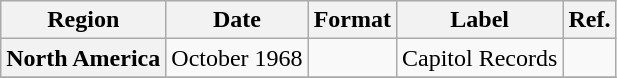<table class="wikitable plainrowheaders">
<tr>
<th scope="col">Region</th>
<th scope="col">Date</th>
<th scope="col">Format</th>
<th scope="col">Label</th>
<th scope="col">Ref.</th>
</tr>
<tr>
<th scope="row">North America</th>
<td>October 1968</td>
<td></td>
<td>Capitol Records</td>
<td></td>
</tr>
<tr>
</tr>
</table>
